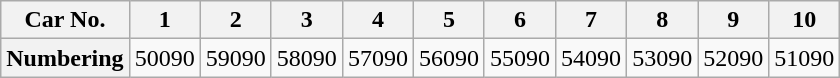<table class="wikitable">
<tr>
<th>Car No.</th>
<th>1</th>
<th>2</th>
<th>3</th>
<th>4</th>
<th>5</th>
<th>6</th>
<th>7</th>
<th>8</th>
<th>9</th>
<th>10</th>
</tr>
<tr>
<th>Numbering</th>
<td>50090</td>
<td>59090</td>
<td>58090</td>
<td>57090</td>
<td>56090</td>
<td>55090</td>
<td>54090</td>
<td>53090</td>
<td>52090</td>
<td>51090</td>
</tr>
</table>
